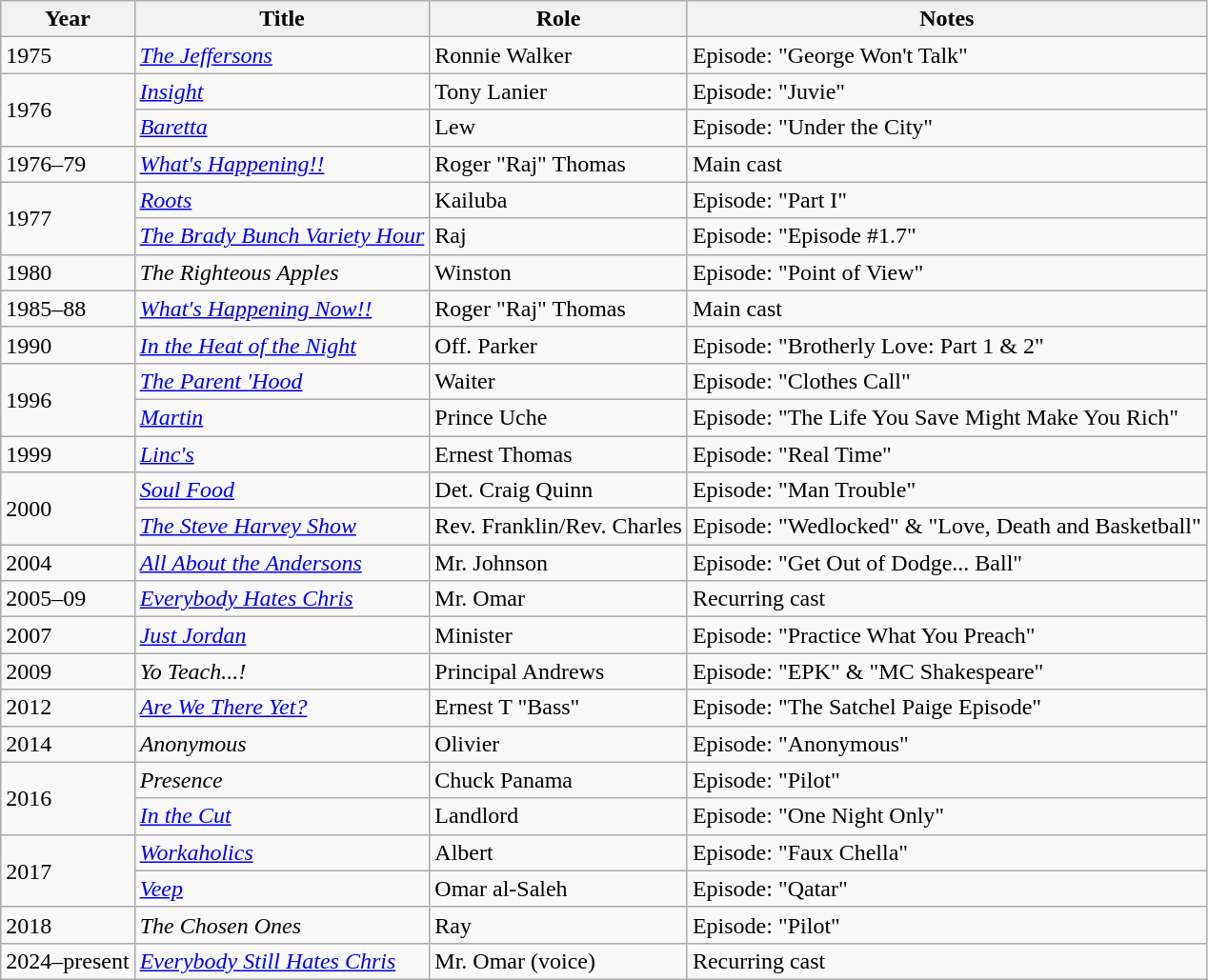<table class="wikitable sortable">
<tr>
<th>Year</th>
<th>Title</th>
<th>Role</th>
<th class = "unsortable">Notes</th>
</tr>
<tr>
<td>1975</td>
<td><em><a href='#'>The Jeffersons</a></em></td>
<td>Ronnie Walker</td>
<td>Episode: "George Won't Talk"</td>
</tr>
<tr>
<td rowspan=2>1976</td>
<td><em><a href='#'>Insight</a></em></td>
<td>Tony Lanier</td>
<td>Episode: "Juvie"</td>
</tr>
<tr>
<td><em><a href='#'>Baretta</a></em></td>
<td>Lew</td>
<td>Episode: "Under the City"</td>
</tr>
<tr>
<td>1976–79</td>
<td><em><a href='#'>What's Happening!!</a></em></td>
<td>Roger "Raj" Thomas</td>
<td>Main cast</td>
</tr>
<tr>
<td rowspan=2>1977</td>
<td><em><a href='#'>Roots</a></em></td>
<td>Kailuba</td>
<td>Episode: "Part I"</td>
</tr>
<tr>
<td><em><a href='#'>The Brady Bunch Variety Hour</a></em></td>
<td>Raj</td>
<td>Episode: "Episode #1.7"</td>
</tr>
<tr>
<td>1980</td>
<td><em>The Righteous Apples</em></td>
<td>Winston</td>
<td>Episode: "Point of View"</td>
</tr>
<tr>
<td>1985–88</td>
<td><em><a href='#'>What's Happening Now!!</a></em></td>
<td>Roger "Raj" Thomas</td>
<td>Main cast</td>
</tr>
<tr>
<td>1990</td>
<td><em><a href='#'>In the Heat of the Night</a></em></td>
<td>Off. Parker</td>
<td>Episode: "Brotherly Love: Part 1 & 2"</td>
</tr>
<tr>
<td rowspan=2>1996</td>
<td><em><a href='#'>The Parent 'Hood</a></em></td>
<td>Waiter</td>
<td>Episode: "Clothes Call"</td>
</tr>
<tr>
<td><em><a href='#'>Martin</a></em></td>
<td>Prince Uche</td>
<td>Episode: "The Life You Save Might Make You Rich"</td>
</tr>
<tr>
<td>1999</td>
<td><em><a href='#'>Linc's</a></em></td>
<td>Ernest Thomas</td>
<td>Episode: "Real Time"</td>
</tr>
<tr>
<td rowspan=2>2000</td>
<td><em><a href='#'>Soul Food</a></em></td>
<td>Det. Craig Quinn</td>
<td>Episode: "Man Trouble"</td>
</tr>
<tr>
<td><em><a href='#'>The Steve Harvey Show</a></em></td>
<td>Rev. Franklin/Rev. Charles</td>
<td>Episode: "Wedlocked" & "Love, Death and Basketball"</td>
</tr>
<tr>
<td>2004</td>
<td><em><a href='#'>All About the Andersons</a></em></td>
<td>Mr. Johnson</td>
<td>Episode: "Get Out of Dodge... Ball"</td>
</tr>
<tr>
<td>2005–09</td>
<td><em><a href='#'>Everybody Hates Chris</a></em></td>
<td>Mr. Omar</td>
<td>Recurring cast</td>
</tr>
<tr>
<td>2007</td>
<td><em><a href='#'>Just Jordan</a></em></td>
<td>Minister</td>
<td>Episode: "Practice What You Preach"</td>
</tr>
<tr>
<td>2009</td>
<td><em>Yo Teach...!</em></td>
<td>Principal Andrews</td>
<td>Episode: "EPK" & "MC Shakespeare"</td>
</tr>
<tr>
<td>2012</td>
<td><em><a href='#'>Are We There Yet?</a></em></td>
<td>Ernest T "Bass"</td>
<td>Episode: "The Satchel Paige Episode"</td>
</tr>
<tr>
<td>2014</td>
<td><em>Anonymous</em></td>
<td>Olivier</td>
<td>Episode: "Anonymous"</td>
</tr>
<tr>
<td rowspan=2>2016</td>
<td><em>Presence</em></td>
<td>Chuck Panama</td>
<td>Episode: "Pilot"</td>
</tr>
<tr>
<td><em><a href='#'>In the Cut</a></em></td>
<td>Landlord</td>
<td>Episode: "One Night Only"</td>
</tr>
<tr>
<td rowspan=2>2017</td>
<td><em><a href='#'>Workaholics</a></em></td>
<td>Albert</td>
<td>Episode: "Faux Chella"</td>
</tr>
<tr>
<td><em><a href='#'>Veep</a></em></td>
<td>Omar al-Saleh</td>
<td>Episode: "Qatar"</td>
</tr>
<tr>
<td>2018</td>
<td><em>The Chosen Ones</em></td>
<td>Ray</td>
<td>Episode: "Pilot"</td>
</tr>
<tr>
<td>2024–present</td>
<td><em><a href='#'>Everybody Still Hates Chris</a></em></td>
<td>Mr. Omar (voice)</td>
<td>Recurring cast</td>
</tr>
</table>
